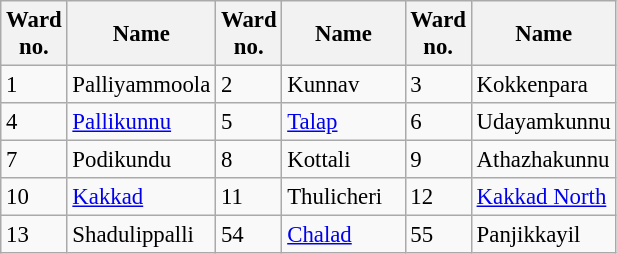<table class="wikitable sortable" style="font-size: 95%;">
<tr>
<th width="20px">Ward no.</th>
<th width="75px">Name</th>
<th width="20px">Ward no.</th>
<th width="75px">Name</th>
<th width="20px">Ward no.</th>
<th width="75px">Name</th>
</tr>
<tr>
<td>1</td>
<td>Palliyammoola</td>
<td>2</td>
<td>Kunnav</td>
<td>3</td>
<td>Kokkenpara</td>
</tr>
<tr>
<td>4</td>
<td><a href='#'>Pallikunnu</a></td>
<td>5</td>
<td><a href='#'>Talap</a></td>
<td>6</td>
<td>Udayamkunnu</td>
</tr>
<tr>
<td>7</td>
<td>Podikundu</td>
<td>8</td>
<td>Kottali</td>
<td>9</td>
<td>Athazhakunnu</td>
</tr>
<tr>
<td>10</td>
<td><a href='#'>Kakkad</a></td>
<td>11</td>
<td>Thulicheri</td>
<td>12</td>
<td><a href='#'>Kakkad North</a></td>
</tr>
<tr>
<td>13</td>
<td>Shadulippalli</td>
<td>54</td>
<td><a href='#'>Chalad</a></td>
<td>55</td>
<td>Panjikkayil</td>
</tr>
</table>
